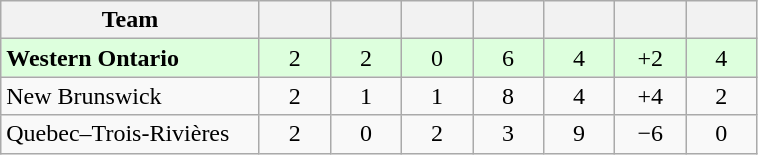<table class="wikitable" style="text-align:center;">
<tr>
<th width=165>Team</th>
<th width=40></th>
<th width=40></th>
<th width=40></th>
<th width=40></th>
<th width=40></th>
<th width=40></th>
<th width=40></th>
</tr>
<tr style="background:#ddffdd">
<td style="text-align:left;"><strong>Western Ontario</strong></td>
<td>2</td>
<td>2</td>
<td>0</td>
<td>6</td>
<td>4</td>
<td>+2</td>
<td>4</td>
</tr>
<tr>
<td style="text-align:left;">New Brunswick</td>
<td>2</td>
<td>1</td>
<td>1</td>
<td>8</td>
<td>4</td>
<td>+4</td>
<td>2</td>
</tr>
<tr>
<td style="text-align:left;">Quebec–Trois-Rivières</td>
<td>2</td>
<td>0</td>
<td>2</td>
<td>3</td>
<td>9</td>
<td>−6</td>
<td>0</td>
</tr>
</table>
